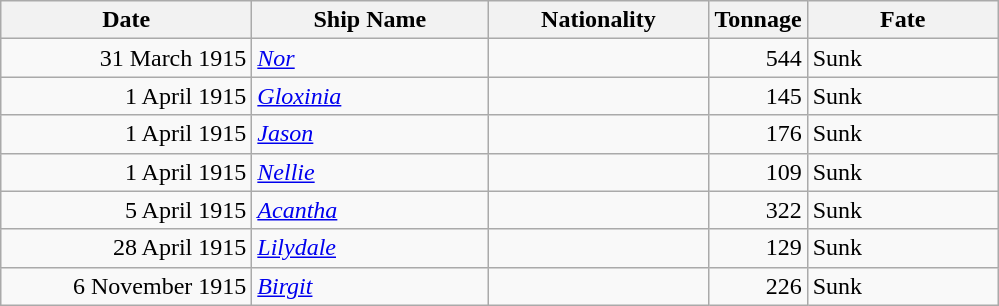<table class="wikitable sortable">
<tr>
<th width="160px">Date</th>
<th width="150px">Ship Name</th>
<th width="140px">Nationality</th>
<th width="25px">Tonnage</th>
<th width="120px">Fate</th>
</tr>
<tr>
<td align="right">31 March 1915</td>
<td align="left"><a href='#'><em>Nor</em></a></td>
<td align="left"></td>
<td align="right">544</td>
<td align="left">Sunk</td>
</tr>
<tr>
<td align="right">1 April 1915</td>
<td align="left"><a href='#'><em>Gloxinia</em></a></td>
<td align="left"></td>
<td align="right">145</td>
<td align="left">Sunk</td>
</tr>
<tr>
<td align="right">1 April 1915</td>
<td align="left"><a href='#'><em>Jason</em></a></td>
<td align="left"></td>
<td align="right">176</td>
<td align="left">Sunk</td>
</tr>
<tr>
<td align="right">1 April 1915</td>
<td align="left"><a href='#'><em>Nellie</em></a></td>
<td align="left"></td>
<td align="right">109</td>
<td align="left">Sunk</td>
</tr>
<tr>
<td align="right">5 April 1915</td>
<td align="left"><a href='#'><em>Acantha</em></a></td>
<td align="left"></td>
<td align="right">322</td>
<td align="left">Sunk</td>
</tr>
<tr>
<td align="right">28 April 1915</td>
<td align="left"><a href='#'><em>Lilydale</em></a></td>
<td align="left"></td>
<td align="right">129</td>
<td align="left">Sunk</td>
</tr>
<tr>
<td align="right">6 November 1915</td>
<td align="left"><a href='#'><em>Birgit</em></a></td>
<td align="left"></td>
<td align="right">226</td>
<td align="left">Sunk</td>
</tr>
</table>
